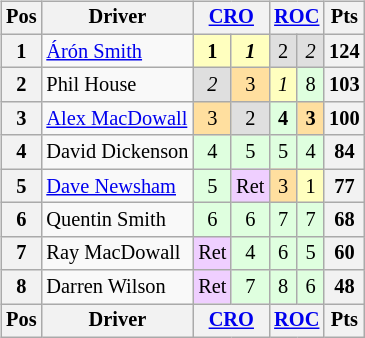<table>
<tr>
<td><br><table class="wikitable" style="font-size: 85%; text-align: center;">
<tr valign="top">
<th valign="middle">Pos</th>
<th valign="middle">Driver</th>
<th colspan="2"><a href='#'>CRO</a></th>
<th colspan="2"><a href='#'>ROC</a></th>
<th valign=middle>Pts</th>
</tr>
<tr>
<th>1</th>
<td align=left> <a href='#'>Árón Smith</a></td>
<td style="background:#FFFFBF;"><strong>1</strong></td>
<td style="background:#FFFFBF;"><strong><em>1</em></strong></td>
<td style="background:#DFDFDF;">2</td>
<td style="background:#DFDFDF;"><em>2</em></td>
<th>124</th>
</tr>
<tr>
<th>2</th>
<td align=left> Phil House</td>
<td style="background:#DFDFDF;"><em>2</em></td>
<td style="background:#FFDF9F;">3</td>
<td style="background:#FFFFBF;"><em>1</em></td>
<td style="background:#DFFFDF;">8</td>
<th>103</th>
</tr>
<tr>
<th>3</th>
<td align=left> <a href='#'>Alex MacDowall</a></td>
<td style="background:#FFDF9F;">3</td>
<td style="background:#DFDFDF;">2</td>
<td style="background:#DFFFDF;"><strong>4</strong></td>
<td style="background:#FFDF9F;"><strong>3</strong></td>
<th>100</th>
</tr>
<tr>
<th>4</th>
<td align=left> David Dickenson</td>
<td style="background:#DFFFDF;">4</td>
<td style="background:#DFFFDF;">5</td>
<td style="background:#DFFFDF;">5</td>
<td style="background:#DFFFDF;">4</td>
<th>84</th>
</tr>
<tr>
<th>5</th>
<td align=left> <a href='#'>Dave Newsham</a></td>
<td style="background:#DFFFDF;">5</td>
<td style="background:#EFCFFF;">Ret</td>
<td style="background:#FFDF9F;">3</td>
<td style="background:#FFFFBF;">1</td>
<th>77</th>
</tr>
<tr>
<th>6</th>
<td align=left> Quentin Smith</td>
<td style="background:#DFFFDF;">6</td>
<td style="background:#DFFFDF;">6</td>
<td style="background:#DFFFDF;">7</td>
<td style="background:#DFFFDF;">7</td>
<th>68</th>
</tr>
<tr>
<th>7</th>
<td align=left> Ray MacDowall</td>
<td style="background:#EFCFFF;">Ret</td>
<td style="background:#DFFFDF;">4</td>
<td style="background:#DFFFDF;">6</td>
<td style="background:#DFFFDF;">5</td>
<th>60</th>
</tr>
<tr>
<th>8</th>
<td align=left> Darren Wilson</td>
<td style="background:#EFCFFF;">Ret</td>
<td style="background:#DFFFDF;">7</td>
<td style="background:#DFFFDF;">8</td>
<td style="background:#DFFFDF;">6</td>
<th>48</th>
</tr>
<tr valign="top">
<th valign="middle">Pos</th>
<th valign="middle">Driver</th>
<th colspan="2"><a href='#'>CRO</a></th>
<th colspan="2"><a href='#'>ROC</a></th>
<th valign=middle>Pts</th>
</tr>
</table>
</td>
<td valign="top"></td>
</tr>
</table>
